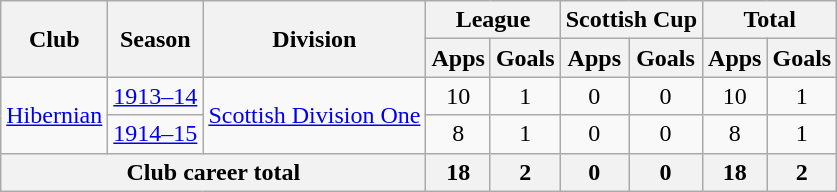<table class="wikitable" style="text-align:center;">
<tr>
<th rowspan="2">Club</th>
<th rowspan="2">Season</th>
<th rowspan="2">Division</th>
<th colspan="2">League</th>
<th colspan="2">Scottish Cup</th>
<th colspan="2">Total</th>
</tr>
<tr>
<th>Apps</th>
<th>Goals</th>
<th>Apps</th>
<th>Goals</th>
<th>Apps</th>
<th>Goals</th>
</tr>
<tr>
<td rowspan="2"><a href='#'>Hibernian</a></td>
<td><a href='#'>1913–14</a></td>
<td rowspan="2"><a href='#'>Scottish Division One</a></td>
<td>10</td>
<td>1</td>
<td>0</td>
<td>0</td>
<td>10</td>
<td>1</td>
</tr>
<tr>
<td><a href='#'>1914–15</a></td>
<td>8</td>
<td>1</td>
<td>0</td>
<td>0</td>
<td>8</td>
<td>1</td>
</tr>
<tr>
<th colspan="3">Club career total</th>
<th>18</th>
<th>2</th>
<th>0</th>
<th>0</th>
<th>18</th>
<th>2</th>
</tr>
</table>
